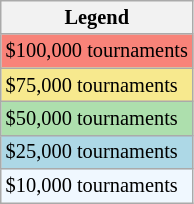<table class="wikitable" style="font-size:85%">
<tr>
<th>Legend</th>
</tr>
<tr style="background:#f88379;">
<td>$100,000 tournaments</td>
</tr>
<tr style="background:#f7e98e;">
<td>$75,000 tournaments</td>
</tr>
<tr style="background:#addfad;">
<td>$50,000 tournaments</td>
</tr>
<tr style="background:lightblue;">
<td>$25,000 tournaments</td>
</tr>
<tr style="background:#f0f8ff;">
<td>$10,000 tournaments</td>
</tr>
</table>
